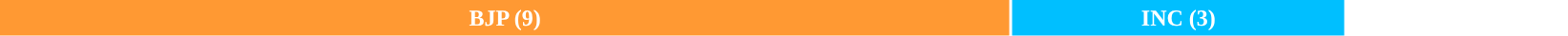<table style="width:88%; text-align:center;">
<tr style="color:white; height:25px;">
<td style="background:#FF9933; width:64%;"><strong>BJP (9)</strong></td>
<td style="background:#00BFFF; width:21%;"><strong>INC (3)</strong></td>
<td style="background:"><strong>AGP (1)</strong></td>
<td style="background:"><strong>UPPL (1)</strong></td>
</tr>
<tr>
</tr>
</table>
